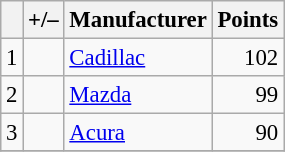<table class="wikitable" style="font-size: 95%;">
<tr>
<th scope="col"></th>
<th scope="col">+/–</th>
<th scope="col">Manufacturer</th>
<th scope="col">Points</th>
</tr>
<tr>
<td align=center>1</td>
<td align="left"></td>
<td> <a href='#'>Cadillac</a></td>
<td align=right>102</td>
</tr>
<tr>
<td align=center>2</td>
<td align="left"></td>
<td> <a href='#'>Mazda</a></td>
<td align=right>99</td>
</tr>
<tr>
<td align=center>3</td>
<td align="left"></td>
<td> <a href='#'>Acura</a></td>
<td align=right>90</td>
</tr>
<tr>
</tr>
</table>
